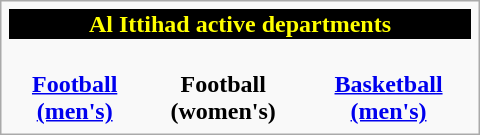<table class="infobox" style="width: 20em; font-size: 95%em;">
<tr style="color:yellow; background:black; text-align:center;">
<th colspan="3" style="text-align: center">Al Ittihad active departments</th>
</tr>
<tr style="text-align: center">
<td><br><strong><a href='#'>Football<br>(men's)</a></strong></td>
<td><br><strong>Football<br>(women's)</strong></td>
<td><br><strong><a href='#'>Basketball<br>(men's)</a></strong></td>
</tr>
</table>
